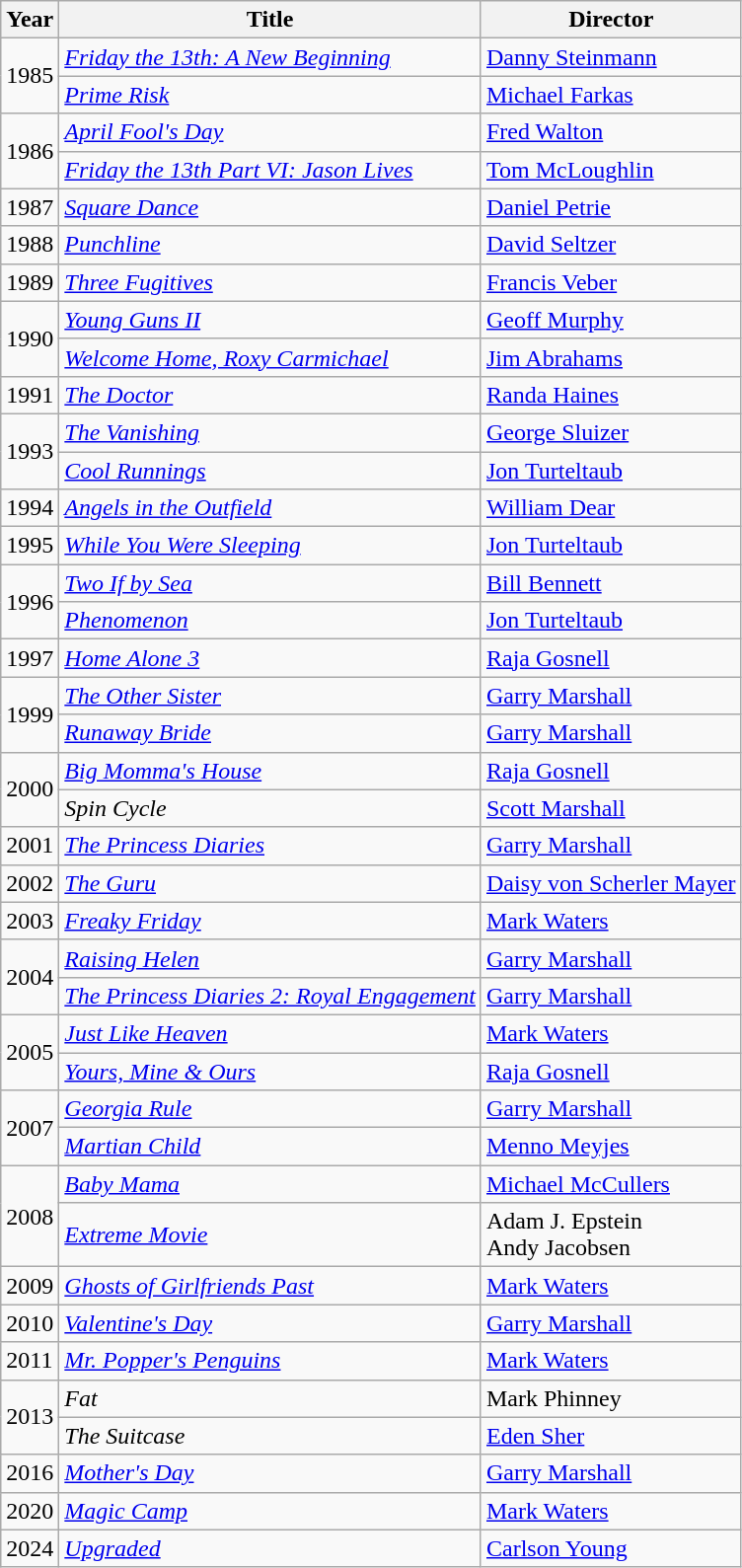<table class="wikitable sortable">
<tr>
<th>Year</th>
<th>Title</th>
<th>Director</th>
</tr>
<tr>
<td rowspan=2>1985</td>
<td><em><a href='#'>Friday the 13th: A New Beginning</a></em></td>
<td><a href='#'>Danny Steinmann</a></td>
</tr>
<tr>
<td><em><a href='#'>Prime Risk</a></em></td>
<td><a href='#'>Michael Farkas</a></td>
</tr>
<tr>
<td rowspan=2>1986</td>
<td><em><a href='#'>April Fool's Day</a></em></td>
<td><a href='#'>Fred Walton</a></td>
</tr>
<tr>
<td><em><a href='#'>Friday the 13th Part VI: Jason Lives</a></em></td>
<td><a href='#'>Tom McLoughlin</a></td>
</tr>
<tr>
<td>1987</td>
<td><em><a href='#'>Square Dance</a></em></td>
<td><a href='#'>Daniel Petrie</a></td>
</tr>
<tr>
<td>1988</td>
<td><em><a href='#'>Punchline</a></em></td>
<td><a href='#'>David Seltzer</a></td>
</tr>
<tr>
<td>1989</td>
<td><em><a href='#'>Three Fugitives</a></em></td>
<td><a href='#'>Francis Veber</a></td>
</tr>
<tr>
<td rowspan=2>1990</td>
<td><em><a href='#'>Young Guns II</a></em></td>
<td><a href='#'>Geoff Murphy</a></td>
</tr>
<tr>
<td><em><a href='#'>Welcome Home, Roxy Carmichael</a></em></td>
<td><a href='#'>Jim Abrahams</a></td>
</tr>
<tr>
<td>1991</td>
<td><em><a href='#'>The Doctor</a></em></td>
<td><a href='#'>Randa Haines</a></td>
</tr>
<tr>
<td rowspan=2>1993</td>
<td><em><a href='#'>The Vanishing</a></em></td>
<td><a href='#'>George Sluizer</a></td>
</tr>
<tr>
<td><em><a href='#'>Cool Runnings</a></em></td>
<td><a href='#'>Jon Turteltaub</a></td>
</tr>
<tr>
<td>1994</td>
<td><em><a href='#'>Angels in the Outfield</a></em></td>
<td><a href='#'>William Dear</a></td>
</tr>
<tr>
<td>1995</td>
<td><em><a href='#'>While You Were Sleeping</a></em></td>
<td><a href='#'>Jon Turteltaub</a></td>
</tr>
<tr>
<td rowspan=2>1996</td>
<td><em><a href='#'>Two If by Sea</a></em></td>
<td><a href='#'>Bill Bennett</a></td>
</tr>
<tr>
<td><em><a href='#'>Phenomenon</a></em></td>
<td><a href='#'>Jon Turteltaub</a></td>
</tr>
<tr>
<td>1997</td>
<td><em><a href='#'>Home Alone 3</a></em></td>
<td><a href='#'>Raja Gosnell</a></td>
</tr>
<tr>
<td rowspan=2>1999</td>
<td><em><a href='#'>The Other Sister</a></em></td>
<td><a href='#'>Garry Marshall</a></td>
</tr>
<tr>
<td><em><a href='#'>Runaway Bride</a></em></td>
<td><a href='#'>Garry Marshall</a></td>
</tr>
<tr>
<td rowspan=2>2000</td>
<td><em><a href='#'>Big Momma's House</a></em></td>
<td><a href='#'>Raja Gosnell</a></td>
</tr>
<tr>
<td><em>Spin Cycle</em></td>
<td><a href='#'>Scott Marshall</a></td>
</tr>
<tr>
<td>2001</td>
<td><em><a href='#'>The Princess Diaries</a></em></td>
<td><a href='#'>Garry Marshall</a></td>
</tr>
<tr>
<td>2002</td>
<td><em><a href='#'>The Guru</a></em></td>
<td><a href='#'>Daisy von Scherler Mayer</a></td>
</tr>
<tr>
<td>2003</td>
<td><em><a href='#'>Freaky Friday</a></em></td>
<td><a href='#'>Mark Waters</a></td>
</tr>
<tr>
<td rowspan=2>2004</td>
<td><em><a href='#'>Raising Helen</a></em></td>
<td><a href='#'>Garry Marshall</a></td>
</tr>
<tr>
<td><em><a href='#'>The Princess Diaries 2: Royal Engagement</a></em></td>
<td><a href='#'>Garry Marshall</a></td>
</tr>
<tr>
<td rowspan=2>2005</td>
<td><em><a href='#'>Just Like Heaven</a></em></td>
<td><a href='#'>Mark Waters</a></td>
</tr>
<tr>
<td><em><a href='#'>Yours, Mine & Ours</a></em></td>
<td><a href='#'>Raja Gosnell</a></td>
</tr>
<tr>
<td rowspan=2>2007</td>
<td><em><a href='#'>Georgia Rule</a></em></td>
<td><a href='#'>Garry Marshall</a></td>
</tr>
<tr>
<td><em><a href='#'>Martian Child</a></em></td>
<td><a href='#'>Menno Meyjes</a></td>
</tr>
<tr>
<td rowspan=2>2008</td>
<td><em><a href='#'>Baby Mama</a></em></td>
<td><a href='#'>Michael McCullers</a></td>
</tr>
<tr>
<td><em><a href='#'>Extreme Movie</a></em></td>
<td>Adam J. Epstein<br>Andy Jacobsen</td>
</tr>
<tr>
<td>2009</td>
<td><em><a href='#'>Ghosts of Girlfriends Past</a></em></td>
<td><a href='#'>Mark Waters</a></td>
</tr>
<tr>
<td>2010</td>
<td><em><a href='#'>Valentine's Day</a></em></td>
<td><a href='#'>Garry Marshall</a></td>
</tr>
<tr>
<td>2011</td>
<td><em><a href='#'>Mr. Popper's Penguins</a></em></td>
<td><a href='#'>Mark Waters</a></td>
</tr>
<tr>
<td rowspan=2>2013</td>
<td><em>Fat</em></td>
<td>Mark Phinney</td>
</tr>
<tr>
<td><em>The Suitcase</em></td>
<td><a href='#'>Eden Sher</a></td>
</tr>
<tr>
<td>2016</td>
<td><em><a href='#'>Mother's Day</a></em></td>
<td><a href='#'>Garry Marshall</a></td>
</tr>
<tr>
<td>2020</td>
<td><em><a href='#'>Magic Camp</a></em></td>
<td><a href='#'>Mark Waters</a></td>
</tr>
<tr>
<td>2024</td>
<td><em><a href='#'>Upgraded</a></em></td>
<td><a href='#'>Carlson Young</a></td>
</tr>
</table>
